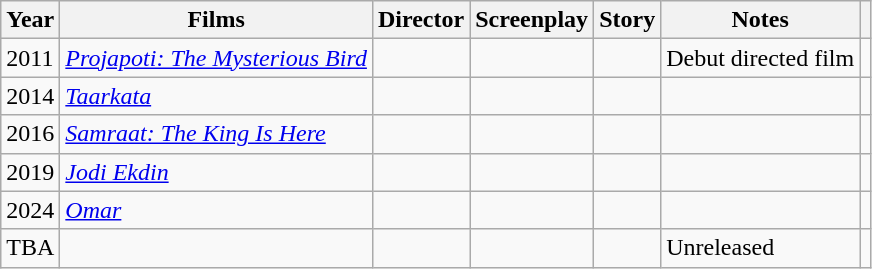<table class="wikitable">
<tr>
<th>Year</th>
<th>Films</th>
<th>Director</th>
<th>Screenplay</th>
<th>Story</th>
<th>Notes</th>
<th></th>
</tr>
<tr>
<td>2011</td>
<td><em><a href='#'>Projapoti: The Mysterious Bird</a></em></td>
<td></td>
<td></td>
<td></td>
<td>Debut directed film</td>
<td></td>
</tr>
<tr>
<td>2014</td>
<td><em><a href='#'>Taarkata</a></em></td>
<td></td>
<td></td>
<td></td>
<td></td>
<td></td>
</tr>
<tr>
<td>2016</td>
<td><em><a href='#'>Samraat: The King Is Here</a></em></td>
<td></td>
<td></td>
<td></td>
<td></td>
<td></td>
</tr>
<tr>
<td>2019</td>
<td><em><a href='#'>Jodi Ekdin</a></em></td>
<td></td>
<td></td>
<td></td>
<td></td>
<td></td>
</tr>
<tr>
<td>2024</td>
<td><em><a href='#'>Omar</a></em></td>
<td></td>
<td></td>
<td></td>
<td></td>
<td></td>
</tr>
<tr>
<td>TBA</td>
<td></td>
<td></td>
<td></td>
<td></td>
<td>Unreleased</td>
<td></td>
</tr>
</table>
